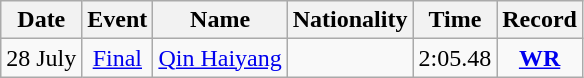<table class="wikitable" style=text-align:center>
<tr>
<th>Date</th>
<th>Event</th>
<th>Name</th>
<th>Nationality</th>
<th>Time</th>
<th>Record</th>
</tr>
<tr>
<td>28 July</td>
<td><a href='#'>Final</a></td>
<td align=left><a href='#'>Qin Haiyang</a></td>
<td align=left></td>
<td>2:05.48</td>
<td><strong><a href='#'>WR</a></strong></td>
</tr>
</table>
